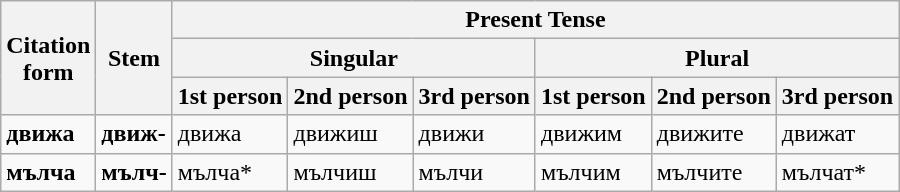<table class="wikitable">
<tr>
<th rowspan="3">Citation<br>form</th>
<th rowspan="3">Stem</th>
<th colspan="6">Present Tense</th>
</tr>
<tr>
<th colspan="3">Singular</th>
<th colspan="3">Plural</th>
</tr>
<tr>
<th><strong>1st person</strong></th>
<th><strong>2nd person</strong></th>
<th><strong>3rd person</strong></th>
<th><strong>1st person</strong></th>
<th><strong>2nd person</strong></th>
<th><strong>3rd person</strong></th>
</tr>
<tr>
<td><strong>движа</strong> <br></td>
<td><strong>движ-</strong> <br></td>
<td>движ<span>а</span> <br></td>
<td>движ<span>и</span><span>ш</span> <br></td>
<td>движ<span>и</span> <br></td>
<td>движ<span>и</span><span>м</span> <br></td>
<td>движ<span>и</span><span>те</span> <br></td>
<td>движ<span>ат</span> <br></td>
</tr>
<tr>
<td><strong>мълча</strong> <br></td>
<td><strong>мълч-</strong> <br></td>
<td>мълч<span>а</span>* <br></td>
<td>мълч<span>и</span><span>ш</span> <br></td>
<td>мълч<span>и</span> <br></td>
<td>мълч<span>и</span><span>м</span> <br></td>
<td>мълч<span>и</span><span>те</span> <br></td>
<td>мълч<span>ат</span>* <br></td>
</tr>
</table>
